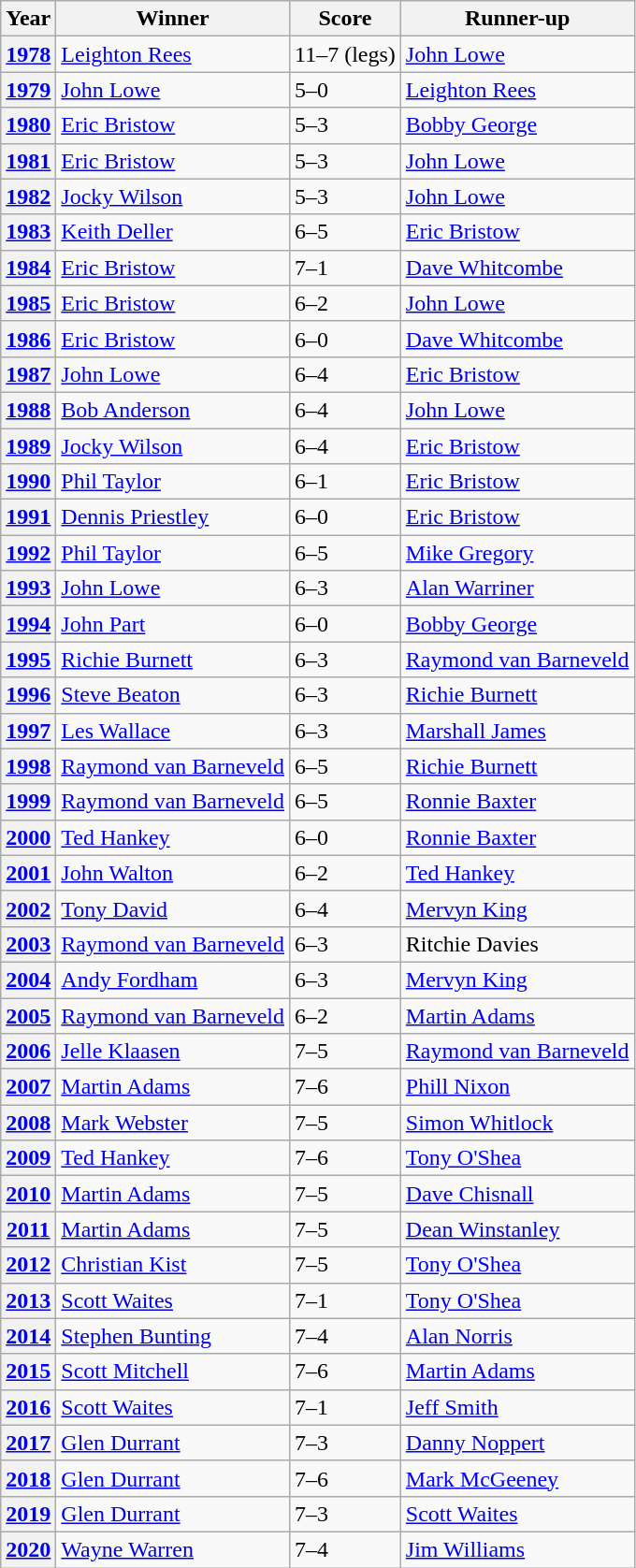<table class="wikitable sortable">
<tr>
<th>Year</th>
<th>Winner</th>
<th>Score</th>
<th>Runner-up</th>
</tr>
<tr>
<th scope="row"><a href='#'>1978</a></th>
<td> <a href='#'>Leighton Rees</a></td>
<td>11–7 (legs)</td>
<td> <a href='#'>John Lowe</a></td>
</tr>
<tr>
<th scope="row"><a href='#'>1979</a></th>
<td> <a href='#'>John Lowe</a></td>
<td>5–0</td>
<td> <a href='#'>Leighton Rees</a></td>
</tr>
<tr>
<th scope="row"><a href='#'>1980</a></th>
<td> <a href='#'>Eric Bristow</a></td>
<td>5–3</td>
<td> <a href='#'>Bobby George</a></td>
</tr>
<tr>
<th scope="row"><a href='#'>1981</a></th>
<td> <a href='#'>Eric Bristow</a></td>
<td>5–3</td>
<td> <a href='#'>John Lowe</a></td>
</tr>
<tr>
<th scope="row"><a href='#'>1982</a></th>
<td> <a href='#'>Jocky Wilson</a></td>
<td>5–3</td>
<td> <a href='#'>John Lowe</a></td>
</tr>
<tr>
<th scope="row"><a href='#'>1983</a></th>
<td> <a href='#'>Keith Deller</a></td>
<td>6–5</td>
<td> <a href='#'>Eric Bristow</a></td>
</tr>
<tr>
<th scope="row"><a href='#'>1984</a></th>
<td> <a href='#'>Eric Bristow</a></td>
<td>7–1</td>
<td> <a href='#'>Dave Whitcombe</a></td>
</tr>
<tr>
<th scope="row"><a href='#'>1985</a></th>
<td> <a href='#'>Eric Bristow</a></td>
<td>6–2</td>
<td> <a href='#'>John Lowe</a></td>
</tr>
<tr>
<th scope="row"><a href='#'>1986</a></th>
<td> <a href='#'>Eric Bristow</a></td>
<td>6–0</td>
<td> <a href='#'>Dave Whitcombe</a></td>
</tr>
<tr>
<th scope="row"><a href='#'>1987</a></th>
<td> <a href='#'>John Lowe</a></td>
<td>6–4</td>
<td> <a href='#'>Eric Bristow</a></td>
</tr>
<tr>
<th scope="row"><a href='#'>1988</a></th>
<td> <a href='#'>Bob Anderson</a></td>
<td>6–4</td>
<td> <a href='#'>John Lowe</a></td>
</tr>
<tr>
<th scope="row"><a href='#'>1989</a></th>
<td> <a href='#'>Jocky Wilson</a></td>
<td>6–4</td>
<td> <a href='#'>Eric Bristow</a></td>
</tr>
<tr>
<th scope="row"><a href='#'>1990</a></th>
<td> <a href='#'>Phil Taylor</a></td>
<td>6–1</td>
<td> <a href='#'>Eric Bristow</a></td>
</tr>
<tr>
<th scope="row"><a href='#'>1991</a></th>
<td> <a href='#'>Dennis Priestley</a></td>
<td>6–0</td>
<td> <a href='#'>Eric Bristow</a></td>
</tr>
<tr>
<th scope="row"><a href='#'>1992</a></th>
<td> <a href='#'>Phil Taylor</a></td>
<td>6–5</td>
<td> <a href='#'>Mike Gregory</a></td>
</tr>
<tr>
<th scope="row"><a href='#'>1993</a></th>
<td> <a href='#'>John Lowe</a></td>
<td>6–3</td>
<td> <a href='#'>Alan Warriner</a></td>
</tr>
<tr>
<th scope="row"><a href='#'>1994</a></th>
<td> <a href='#'>John Part</a></td>
<td>6–0</td>
<td> <a href='#'>Bobby George</a></td>
</tr>
<tr>
<th scope="row"><a href='#'>1995</a></th>
<td> <a href='#'>Richie Burnett</a></td>
<td>6–3</td>
<td> <a href='#'>Raymond van Barneveld</a></td>
</tr>
<tr>
<th scope="row"><a href='#'>1996</a></th>
<td> <a href='#'>Steve Beaton</a></td>
<td>6–3</td>
<td> <a href='#'>Richie Burnett</a></td>
</tr>
<tr>
<th scope="row"><a href='#'>1997</a></th>
<td> <a href='#'>Les Wallace</a></td>
<td>6–3</td>
<td> <a href='#'>Marshall James</a></td>
</tr>
<tr>
<th scope="row"><a href='#'>1998</a></th>
<td> <a href='#'>Raymond van Barneveld</a></td>
<td>6–5</td>
<td> <a href='#'>Richie Burnett</a></td>
</tr>
<tr>
<th scope="row"><a href='#'>1999</a></th>
<td> <a href='#'>Raymond van Barneveld</a></td>
<td>6–5</td>
<td> <a href='#'>Ronnie Baxter</a></td>
</tr>
<tr>
<th scope="row"><a href='#'>2000</a></th>
<td> <a href='#'>Ted Hankey</a></td>
<td>6–0</td>
<td> <a href='#'>Ronnie Baxter</a></td>
</tr>
<tr>
<th scope="row"><a href='#'>2001</a></th>
<td> <a href='#'>John Walton</a></td>
<td>6–2</td>
<td> <a href='#'>Ted Hankey</a></td>
</tr>
<tr>
<th scope="row"><a href='#'>2002</a></th>
<td> <a href='#'>Tony David</a></td>
<td>6–4</td>
<td> <a href='#'>Mervyn King</a></td>
</tr>
<tr>
<th scope="row"><a href='#'>2003</a></th>
<td> <a href='#'>Raymond van Barneveld</a></td>
<td>6–3</td>
<td> Ritchie Davies</td>
</tr>
<tr>
<th scope="row"><a href='#'>2004</a></th>
<td> <a href='#'>Andy Fordham</a></td>
<td>6–3</td>
<td> <a href='#'>Mervyn King</a></td>
</tr>
<tr>
<th scope="row"><a href='#'>2005</a></th>
<td> <a href='#'>Raymond van Barneveld</a></td>
<td>6–2</td>
<td> <a href='#'>Martin Adams</a></td>
</tr>
<tr>
<th scope="row"><a href='#'>2006</a></th>
<td> <a href='#'>Jelle Klaasen</a></td>
<td>7–5</td>
<td> <a href='#'>Raymond van Barneveld</a></td>
</tr>
<tr>
<th scope="row"><a href='#'>2007</a></th>
<td> <a href='#'>Martin Adams</a></td>
<td>7–6</td>
<td> <a href='#'>Phill Nixon</a></td>
</tr>
<tr>
<th scope="row"><a href='#'>2008</a></th>
<td> <a href='#'>Mark Webster</a></td>
<td>7–5</td>
<td> <a href='#'>Simon Whitlock</a></td>
</tr>
<tr>
<th scope="row"><a href='#'>2009</a></th>
<td> <a href='#'>Ted Hankey</a></td>
<td>7–6</td>
<td> <a href='#'>Tony O'Shea</a></td>
</tr>
<tr>
<th scope="row"><a href='#'>2010</a></th>
<td> <a href='#'>Martin Adams</a></td>
<td>7–5</td>
<td> <a href='#'>Dave Chisnall</a></td>
</tr>
<tr>
<th scope="row"><a href='#'>2011</a></th>
<td> <a href='#'>Martin Adams</a></td>
<td>7–5</td>
<td> <a href='#'>Dean Winstanley</a></td>
</tr>
<tr>
<th scope="row"><a href='#'>2012</a></th>
<td> <a href='#'>Christian Kist</a></td>
<td>7–5</td>
<td> <a href='#'>Tony O'Shea</a></td>
</tr>
<tr>
<th scope="row"><a href='#'>2013</a></th>
<td> <a href='#'>Scott Waites</a></td>
<td>7–1</td>
<td> <a href='#'>Tony O'Shea</a></td>
</tr>
<tr>
<th scope="row"><a href='#'>2014</a></th>
<td> <a href='#'>Stephen Bunting</a></td>
<td>7–4</td>
<td> <a href='#'>Alan Norris</a></td>
</tr>
<tr>
<th scope="row"><a href='#'>2015</a></th>
<td> <a href='#'>Scott Mitchell</a></td>
<td>7–6</td>
<td> <a href='#'>Martin Adams</a></td>
</tr>
<tr>
<th scope="row"><a href='#'>2016</a></th>
<td> <a href='#'>Scott Waites</a></td>
<td>7–1</td>
<td> <a href='#'>Jeff Smith</a></td>
</tr>
<tr>
<th scope="row"><a href='#'>2017</a></th>
<td> <a href='#'>Glen Durrant</a></td>
<td>7–3</td>
<td> <a href='#'>Danny Noppert</a></td>
</tr>
<tr>
<th scope="row"><a href='#'>2018</a></th>
<td> <a href='#'>Glen Durrant</a></td>
<td>7–6</td>
<td> <a href='#'>Mark McGeeney</a></td>
</tr>
<tr>
<th scope="row"><a href='#'>2019</a></th>
<td> <a href='#'>Glen Durrant</a></td>
<td>7–3</td>
<td> <a href='#'>Scott Waites</a></td>
</tr>
<tr>
<th scope="row"><a href='#'>2020</a></th>
<td> <a href='#'>Wayne Warren</a></td>
<td>7–4</td>
<td> <a href='#'>Jim Williams</a></td>
</tr>
</table>
